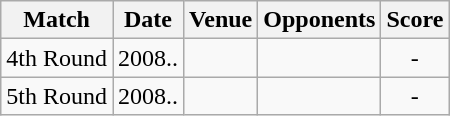<table class="wikitable" style="text-align:center;">
<tr>
<th>Match</th>
<th>Date</th>
<th>Venue</th>
<th>Opponents</th>
<th>Score</th>
</tr>
<tr>
<td>4th Round</td>
<td>2008..</td>
<td><a href='#'></a></td>
<td><a href='#'></a></td>
<td>-</td>
</tr>
<tr>
<td>5th Round</td>
<td>2008..</td>
<td><a href='#'></a></td>
<td><a href='#'></a></td>
<td>-</td>
</tr>
</table>
